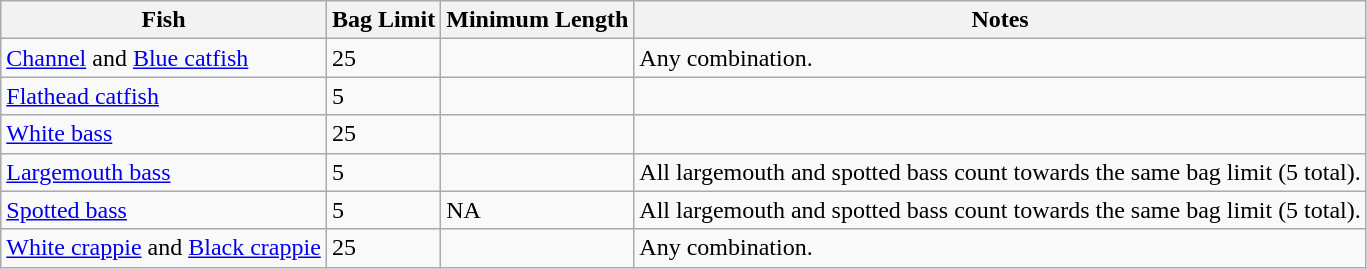<table class="wikitable">
<tr>
<th>Fish</th>
<th>Bag Limit</th>
<th>Minimum Length</th>
<th>Notes</th>
</tr>
<tr>
<td><a href='#'>Channel</a> and <a href='#'>Blue catfish</a></td>
<td>25</td>
<td></td>
<td>Any combination.</td>
</tr>
<tr>
<td><a href='#'>Flathead catfish</a></td>
<td>5</td>
<td></td>
<td></td>
</tr>
<tr>
<td><a href='#'>White bass</a></td>
<td>25</td>
<td></td>
<td></td>
</tr>
<tr>
<td><a href='#'>Largemouth bass</a></td>
<td>5</td>
<td></td>
<td>All largemouth and spotted bass count towards the same bag limit (5 total).</td>
</tr>
<tr>
<td><a href='#'>Spotted bass</a></td>
<td>5</td>
<td>NA</td>
<td>All largemouth and spotted bass count towards the same bag limit (5 total).</td>
</tr>
<tr>
<td><a href='#'>White crappie</a> and <a href='#'>Black crappie</a></td>
<td>25</td>
<td></td>
<td>Any combination.</td>
</tr>
</table>
